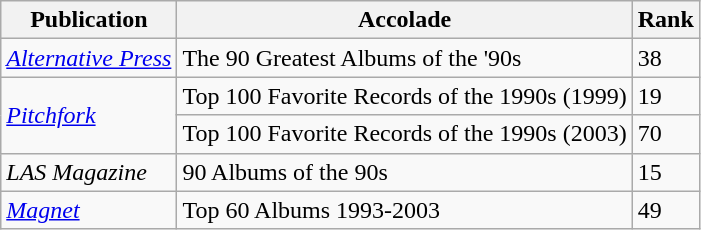<table class="wikitable">
<tr>
<th>Publication</th>
<th>Accolade</th>
<th>Rank</th>
</tr>
<tr>
<td><a href='#'><em>Alternative Press</em></a></td>
<td>The 90 Greatest Albums of the '90s</td>
<td>38</td>
</tr>
<tr>
<td rowspan=2><a href='#'><em>Pitchfork</em></a></td>
<td>Top 100 Favorite Records of the 1990s (1999)</td>
<td>19</td>
</tr>
<tr>
<td>Top 100 Favorite Records of the 1990s (2003)</td>
<td>70</td>
</tr>
<tr>
<td><em>LAS Magazine</em></td>
<td>90 Albums of the 90s</td>
<td>15</td>
</tr>
<tr>
<td><a href='#'><em>Magnet</em></a></td>
<td>Top 60 Albums 1993-2003</td>
<td>49</td>
</tr>
</table>
